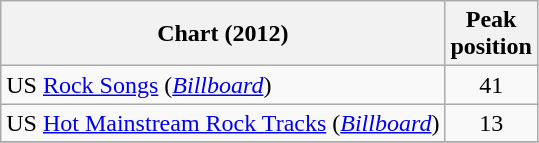<table class="wikitable sortable">
<tr>
<th>Chart (2012)</th>
<th>Peak<br>position</th>
</tr>
<tr>
<td>US <a href='#'>Rock Songs</a> (<em><a href='#'>Billboard</a></em>)</td>
<td style="text-align:center;">41</td>
</tr>
<tr>
<td>US <a href='#'>Hot Mainstream Rock Tracks</a> (<em><a href='#'>Billboard</a></em>)</td>
<td style="text-align:center;">13</td>
</tr>
<tr>
</tr>
</table>
